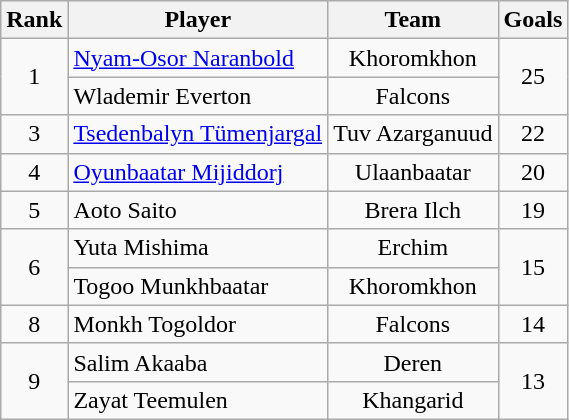<table class="wikitable" style="text-align:center;">
<tr>
<th>Rank</th>
<th>Player</th>
<th>Team</th>
<th>Goals</th>
</tr>
<tr>
<td rowspan=2>1</td>
<td align=left> <a href='#'>Nyam-Osor Naranbold</a></td>
<td>Khoromkhon</td>
<td rowspan=2>25</td>
</tr>
<tr>
<td align=left> Wlademir Everton</td>
<td>Falcons</td>
</tr>
<tr>
<td>3</td>
<td align=left> <a href='#'>Tsedenbalyn Tümenjargal</a></td>
<td>Tuv Azarganuud</td>
<td>22</td>
</tr>
<tr>
<td>4</td>
<td align=left> <a href='#'>Oyunbaatar Mijiddorj</a></td>
<td>Ulaanbaatar</td>
<td>20</td>
</tr>
<tr>
<td>5</td>
<td align=left> Aoto Saito</td>
<td>Brera Ilch</td>
<td>19</td>
</tr>
<tr>
<td rowspan=2>6</td>
<td align=left> Yuta Mishima</td>
<td>Erchim</td>
<td rowspan=2>15</td>
</tr>
<tr>
<td align=left> Togoo Munkhbaatar</td>
<td>Khoromkhon</td>
</tr>
<tr>
<td>8</td>
<td align=left> Monkh Togoldor</td>
<td>Falcons</td>
<td>14</td>
</tr>
<tr>
<td rowspan=2>9</td>
<td align=left> Salim Akaaba</td>
<td>Deren</td>
<td rowspan=2>13</td>
</tr>
<tr>
<td align=left> Zayat Teemulen</td>
<td>Khangarid</td>
</tr>
</table>
